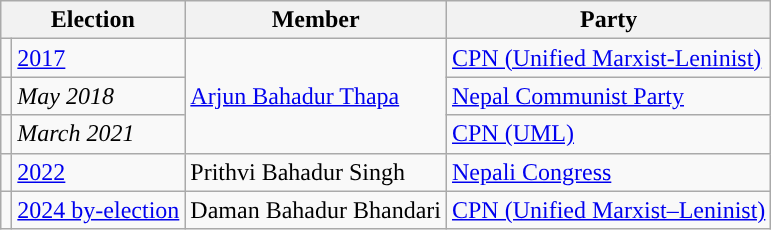<table class="wikitable">
<tr>
<th colspan="2">Election</th>
<th>Member</th>
<th>Party</th>
</tr>
<tr>
<td style="color:inherit;background:"></td>
<td><a href='#'>2017</a></td>
<td rowspan="3"><a href='#'>Arjun Bahadur Thapa</a></td>
<td><a href='#'>CPN (Unified Marxist-Leninist)</a></td>
</tr>
<tr>
<td style="color:inherit;background:"></td>
<td><em>May 2018</em></td>
<td><a href='#'>Nepal Communist Party</a></td>
</tr>
<tr>
<td style="color:inherit;background:"></td>
<td><em>March 2021</em></td>
<td><a href='#'>CPN (UML)</a></td>
</tr>
<tr>
<td style="color:inherit;background:"></td>
<td><a href='#'>2022</a></td>
<td>Prithvi Bahadur Singh</td>
<td><a href='#'>Nepali Congress</a></td>
</tr>
<tr>
<td style="color:inherit;background-color:"></td>
<td><a href='#'>2024 by-election</a></td>
<td>Daman Bahadur Bhandari</td>
<td><a href='#'>CPN (Unified Marxist–Leninist)</a></td>
</tr>
</table>
